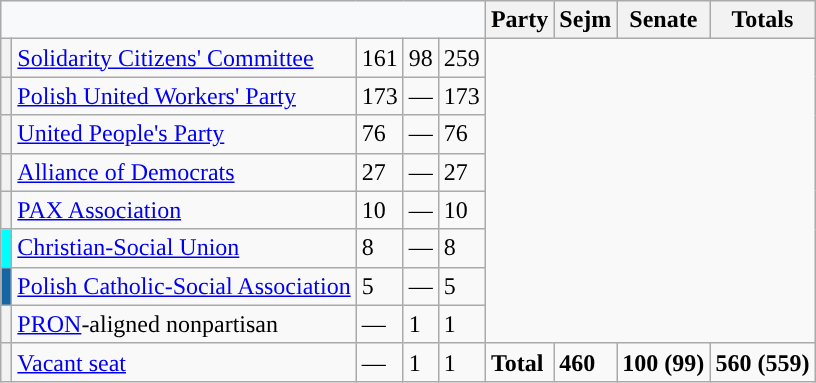<table class="wikitable sortable">
<tr>
<th style="background:#F8F9FA;" colspan=5 align=center></th>
<th colspan=2>Party</th>
<th>Sejm</th>
<th>Senate</th>
<th>Totals</th>
</tr>
<tr>
<th style="background:"></th>
<td><a href='#'>Solidarity Citizens' Committee</a></td>
<td>161</td>
<td>98</td>
<td>259</td>
</tr>
<tr>
<th style="background:"></th>
<td><a href='#'>Polish United Workers' Party</a></td>
<td>173</td>
<td>—</td>
<td>173</td>
</tr>
<tr>
<th style="background:"></th>
<td><a href='#'>United People's Party</a></td>
<td>76</td>
<td>—</td>
<td>76</td>
</tr>
<tr>
<th style="background:"></th>
<td><a href='#'>Alliance of Democrats</a></td>
<td>27</td>
<td>—</td>
<td>27</td>
</tr>
<tr>
<th style="background:"></th>
<td><a href='#'>PAX Association</a></td>
<td>10</td>
<td>—</td>
<td>10</td>
</tr>
<tr>
<th style="background:#00FFFF;"></th>
<td><a href='#'>Christian-Social Union</a></td>
<td>8</td>
<td>—</td>
<td>8</td>
</tr>
<tr>
<th style="background:#1465A4;"></th>
<td><a href='#'>Polish Catholic-Social Association</a></td>
<td>5</td>
<td>—</td>
<td>5</td>
</tr>
<tr>
<th style="background:"></th>
<td><a href='#'>PRON</a>-aligned nonpartisan</td>
<td>—</td>
<td>1</td>
<td>1</td>
</tr>
<tr>
<th></th>
<td><a href='#'>Vacant seat</a></td>
<td>—</td>
<td>1</td>
<td>1</td>
<td colspan=2><strong>Total</strong></td>
<td><strong>460</strong></td>
<td><strong>100 (99)</strong></td>
<td><strong>560 (559)</strong></td>
</tr>
</table>
